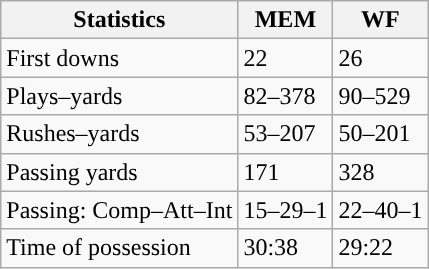<table class="wikitable">
<tr>
<th>Statistics</th>
<th>MEM</th>
<th>WF</th>
</tr>
<tr>
<td>First downs</td>
<td>22</td>
<td>26</td>
</tr>
<tr>
<td>Plays–yards</td>
<td>82–378</td>
<td>90–529</td>
</tr>
<tr>
<td>Rushes–yards</td>
<td>53–207</td>
<td>50–201</td>
</tr>
<tr>
<td>Passing yards</td>
<td>171</td>
<td>328</td>
</tr>
<tr>
<td>Passing: Comp–Att–Int</td>
<td>15–29–1</td>
<td>22–40–1</td>
</tr>
<tr>
<td>Time of possession</td>
<td>30:38</td>
<td>29:22</td>
</tr>
</table>
